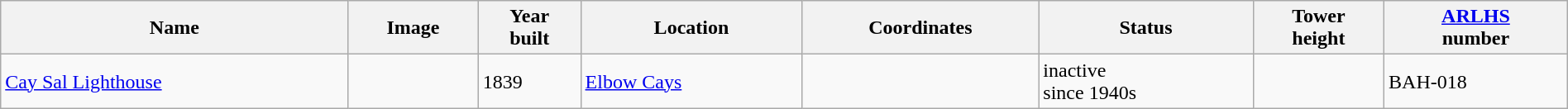<table class="wikitable sortable" style="width:100%">
<tr>
<th>Name</th>
<th>Image</th>
<th>Year<br>built<br></th>
<th>Location</th>
<th>Coordinates</th>
<th>Status<br></th>
<th>Tower<br>height<br></th>
<th><a href='#'>ARLHS</a><br>number<br></th>
</tr>
<tr>
<td><a href='#'>Cay Sal Lighthouse</a></td>
<td></td>
<td>1839</td>
<td><a href='#'>Elbow Cays</a></td>
<td></td>
<td>inactive<br>since 1940s</td>
<td></td>
<td>BAH-018</td>
</tr>
</table>
